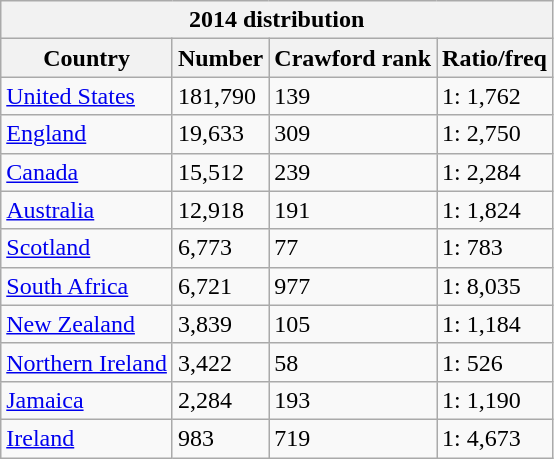<table class="wikitable">
<tr>
<th colspan=5>2014 distribution</th>
</tr>
<tr>
<th>Country</th>
<th>Number</th>
<th>Crawford rank</th>
<th>Ratio/freq</th>
</tr>
<tr>
<td> <a href='#'>United States</a></td>
<td>181,790</td>
<td>139</td>
<td>1: 1,762</td>
</tr>
<tr>
<td> <a href='#'>England</a></td>
<td>19,633</td>
<td>309</td>
<td>1: 2,750</td>
</tr>
<tr>
<td> <a href='#'>Canada</a></td>
<td>15,512</td>
<td>239</td>
<td>1: 2,284</td>
</tr>
<tr>
<td> <a href='#'>Australia</a></td>
<td>12,918</td>
<td>191</td>
<td>1: 1,824</td>
</tr>
<tr>
<td> <a href='#'>Scotland</a></td>
<td>6,773</td>
<td>77</td>
<td>1: 783</td>
</tr>
<tr>
<td> <a href='#'>South Africa</a></td>
<td>6,721</td>
<td>977</td>
<td>1: 8,035</td>
</tr>
<tr>
<td> <a href='#'>New Zealand</a></td>
<td>3,839</td>
<td>105</td>
<td>1: 1,184</td>
</tr>
<tr>
<td> <a href='#'>Northern Ireland</a></td>
<td>3,422</td>
<td>58</td>
<td>1: 526</td>
</tr>
<tr>
<td> <a href='#'>Jamaica</a></td>
<td>2,284</td>
<td>193</td>
<td>1: 1,190</td>
</tr>
<tr>
<td> <a href='#'>Ireland</a></td>
<td>983</td>
<td>719</td>
<td>1: 4,673</td>
</tr>
</table>
